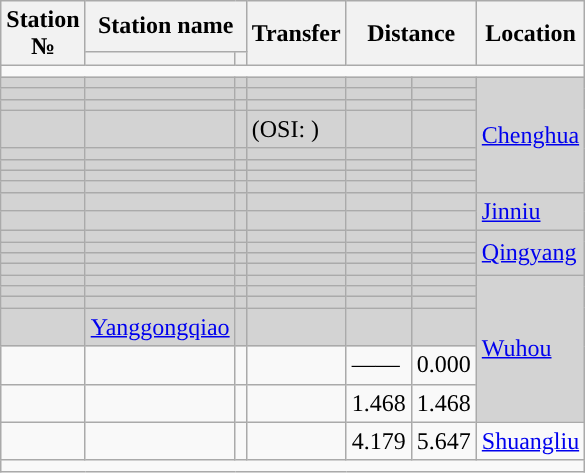<table class="wikitable">
<tr>
<th rowspan="2">Station<br>№</th>
<th colspan=2>Station name</th>
<th rowspan=2>Transfer</th>
<th colspan="2" rowspan="2">Distance<br></th>
<th rowspan=2>Location</th>
</tr>
<tr>
<th></th>
<th></th>
</tr>
<tr style="background:#">
<td colspan="7"></td>
</tr>
<tr bgcolor="lightgrey">
<td></td>
<td></td>
<td></td>
<td></td>
<td></td>
<td></td>
<td rowspan="8"><a href='#'>Chenghua</a></td>
</tr>
<tr bgcolor="lightgrey">
<td></td>
<td></td>
<td></td>
<td></td>
<td></td>
<td></td>
</tr>
<tr bgcolor="lightgrey">
<td></td>
<td></td>
<td></td>
<td></td>
<td></td>
<td></td>
</tr>
<tr bgcolor="lightgrey">
<td></td>
<td></td>
<td></td>
<td> (OSI: )</td>
<td></td>
<td></td>
</tr>
<tr bgcolor="lightgrey">
<td></td>
<td></td>
<td></td>
<td></td>
<td></td>
<td></td>
</tr>
<tr bgcolor="lightgrey">
<td></td>
<td></td>
<td></td>
<td></td>
<td></td>
<td></td>
</tr>
<tr bgcolor="lightgrey">
<td></td>
<td></td>
<td></td>
<td></td>
<td></td>
<td></td>
</tr>
<tr bgcolor="lightgrey">
<td></td>
<td></td>
<td></td>
<td></td>
<td></td>
<td></td>
</tr>
<tr bgcolor="lightgrey">
<td></td>
<td></td>
<td></td>
<td></td>
<td></td>
<td></td>
<td rowspan="2"><a href='#'>Jinniu</a></td>
</tr>
<tr bgcolor="lightgrey">
<td></td>
<td></td>
<td></td>
<td></td>
<td></td>
<td></td>
</tr>
<tr bgcolor="lightgrey">
<td></td>
<td></td>
<td></td>
<td></td>
<td></td>
<td></td>
<td rowspan="4"><a href='#'>Qingyang</a></td>
</tr>
<tr bgcolor="lightgrey">
<td></td>
<td></td>
<td></td>
<td> </td>
<td></td>
<td></td>
</tr>
<tr bgcolor="lightgrey">
<td></td>
<td></td>
<td></td>
<td></td>
<td></td>
<td></td>
</tr>
<tr bgcolor="lightgrey">
<td></td>
<td></td>
<td></td>
<td></td>
<td></td>
<td></td>
</tr>
<tr bgcolor="lightgrey">
<td></td>
<td></td>
<td></td>
<td></td>
<td></td>
<td></td>
<td rowspan="6"><a href='#'>Wuhou</a></td>
</tr>
<tr bgcolor="lightgrey">
<td></td>
<td></td>
<td></td>
<td></td>
<td></td>
<td></td>
</tr>
<tr bgcolor="lightgrey">
<td></td>
<td></td>
<td></td>
<td></td>
<td></td>
<td></td>
</tr>
<tr bgcolor="lightgrey">
<td></td>
<td><a href='#'>Yanggongqiao</a></td>
<td></td>
<td></td>
<td></td>
<td></td>
</tr>
<tr>
<td></td>
<td></td>
<td></td>
<td></td>
<td>——</td>
<td>0.000</td>
</tr>
<tr>
<td></td>
<td></td>
<td></td>
<td></td>
<td>1.468</td>
<td>1.468</td>
</tr>
<tr>
<td></td>
<td></td>
<td></td>
<td></td>
<td>4.179</td>
<td>5.647</td>
<td><a href='#'>Shuangliu</a></td>
</tr>
<tr style="background:#">
<td colspan="7"></td>
</tr>
</table>
